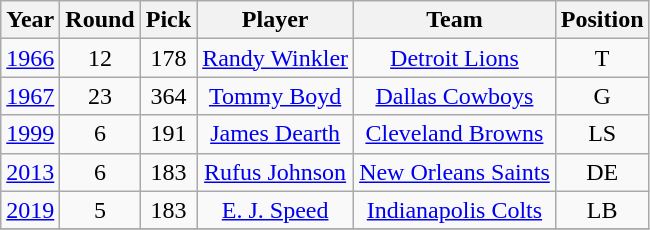<table class="wikitable sortable" style="text-align: center;">
<tr>
<th>Year</th>
<th>Round</th>
<th>Pick</th>
<th>Player</th>
<th>Team</th>
<th>Position</th>
</tr>
<tr>
<td><a href='#'>1966</a></td>
<td>12</td>
<td>178</td>
<td><a href='#'>Randy Winkler</a></td>
<td><a href='#'>Detroit Lions</a></td>
<td>T</td>
</tr>
<tr>
<td><a href='#'>1967</a></td>
<td>23</td>
<td>364</td>
<td><a href='#'>Tommy Boyd</a></td>
<td><a href='#'>Dallas Cowboys</a></td>
<td>G</td>
</tr>
<tr>
<td><a href='#'>1999</a></td>
<td>6</td>
<td>191</td>
<td><a href='#'>James Dearth</a></td>
<td><a href='#'>Cleveland Browns</a></td>
<td>LS</td>
</tr>
<tr>
<td><a href='#'>2013</a></td>
<td>6</td>
<td>183</td>
<td><a href='#'>Rufus Johnson</a></td>
<td><a href='#'>New Orleans Saints</a></td>
<td>DE</td>
</tr>
<tr>
<td><a href='#'>2019</a></td>
<td>5</td>
<td>183</td>
<td><a href='#'>E. J. Speed</a></td>
<td><a href='#'>Indianapolis Colts</a></td>
<td>LB</td>
</tr>
<tr>
</tr>
</table>
